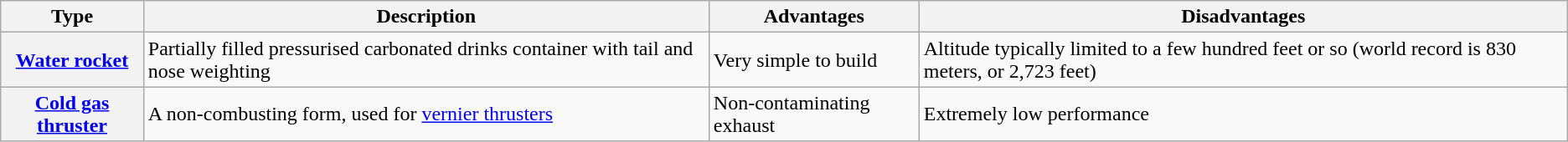<table class="wikitable">
<tr>
<th>Type</th>
<th>Description</th>
<th>Advantages</th>
<th>Disadvantages</th>
</tr>
<tr>
<th><a href='#'>Water rocket</a></th>
<td>Partially filled pressurised carbonated drinks container with tail and nose weighting</td>
<td>Very simple to build</td>
<td>Altitude typically limited to a few hundred feet or so (world record is 830 meters, or 2,723 feet)</td>
</tr>
<tr>
<th><a href='#'>Cold gas thruster</a></th>
<td>A non-combusting form, used for <a href='#'>vernier thrusters</a></td>
<td>Non-contaminating exhaust</td>
<td>Extremely low performance</td>
</tr>
</table>
